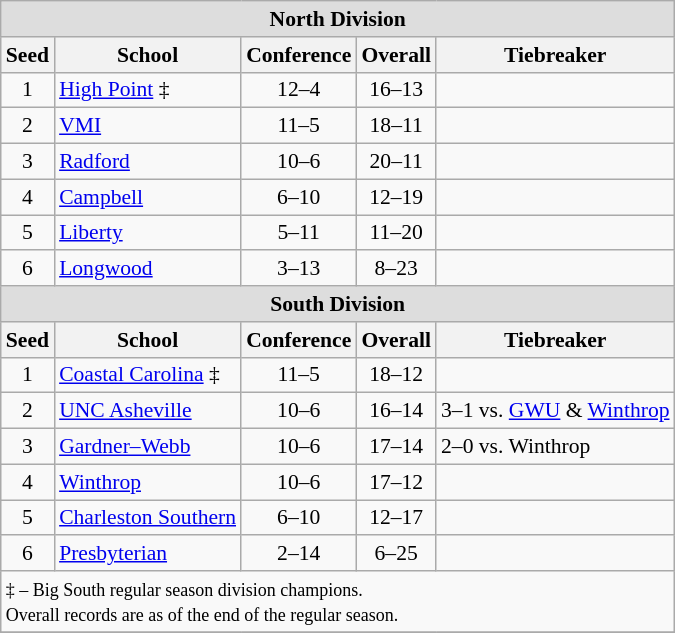<table class="wikitable" style="white-space:nowrap; font-size:90%;text-align:center">
<tr>
<td colspan="5" style="background:#DDDDDD; font:#000000"><strong>North Division</strong></td>
</tr>
<tr>
<th>Seed</th>
<th>School</th>
<th>Conference</th>
<th>Overall</th>
<th>Tiebreaker</th>
</tr>
<tr>
<td>1</td>
<td align=left><a href='#'>High Point</a> ‡</td>
<td>12–4</td>
<td>16–13</td>
<td></td>
</tr>
<tr>
<td>2</td>
<td align=left><a href='#'>VMI</a></td>
<td>11–5</td>
<td>18–11</td>
<td></td>
</tr>
<tr>
<td>3</td>
<td align=left><a href='#'>Radford</a></td>
<td>10–6</td>
<td>20–11</td>
<td></td>
</tr>
<tr>
<td>4</td>
<td align=left><a href='#'>Campbell</a></td>
<td>6–10</td>
<td>12–19</td>
<td></td>
</tr>
<tr>
<td>5</td>
<td align=left><a href='#'>Liberty</a></td>
<td>5–11</td>
<td>11–20</td>
<td></td>
</tr>
<tr>
<td>6</td>
<td align=left><a href='#'>Longwood</a></td>
<td>3–13</td>
<td>8–23</td>
<td></td>
</tr>
<tr>
<td colspan="10" style="text-align:center; background:#DDDDDD; font:#000000"><strong>South Division</strong></td>
</tr>
<tr>
<th>Seed</th>
<th>School</th>
<th>Conference</th>
<th>Overall</th>
<th>Tiebreaker</th>
</tr>
<tr>
<td>1</td>
<td align=left><a href='#'>Coastal Carolina</a> ‡</td>
<td>11–5</td>
<td>18–12</td>
<td></td>
</tr>
<tr>
<td>2</td>
<td align=left><a href='#'>UNC Asheville</a></td>
<td>10–6</td>
<td>16–14</td>
<td align=left>3–1 vs. <a href='#'>GWU</a> & <a href='#'>Winthrop</a></td>
</tr>
<tr>
<td>3</td>
<td align=left><a href='#'>Gardner–Webb</a></td>
<td>10–6</td>
<td>17–14</td>
<td align=left>2–0 vs. Winthrop</td>
</tr>
<tr>
<td>4</td>
<td align=left><a href='#'>Winthrop</a></td>
<td>10–6</td>
<td>17–12</td>
<td></td>
</tr>
<tr>
<td>5</td>
<td align=left><a href='#'>Charleston Southern</a></td>
<td>6–10</td>
<td>12–17</td>
<td></td>
</tr>
<tr>
<td>6</td>
<td align=left><a href='#'>Presbyterian</a></td>
<td>2–14</td>
<td>6–25</td>
<td></td>
</tr>
<tr>
<td colspan="5" align=left><small>‡ – Big South regular season division champions.<br>Overall records are as of the end of the regular season.</small></td>
</tr>
<tr>
</tr>
</table>
